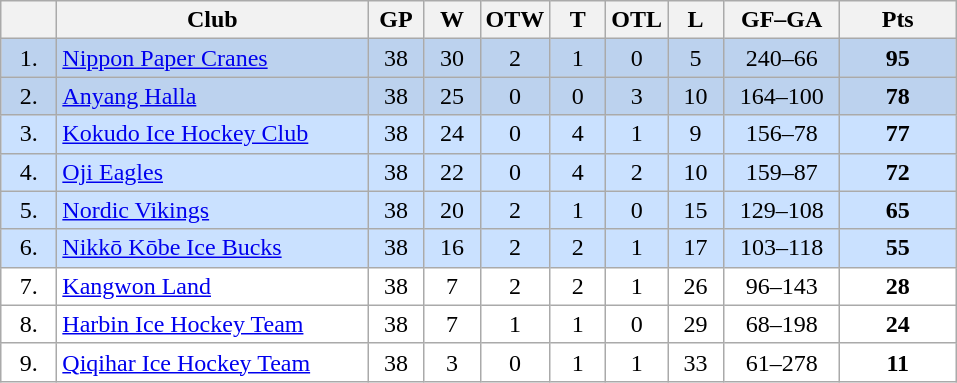<table class="wikitable">
<tr>
<th width="30"></th>
<th width="200">Club</th>
<th width="30">GP</th>
<th width="30">W</th>
<th width="30">OTW</th>
<th width="30">T</th>
<th width="30">OTL</th>
<th width="30">L</th>
<th width="70">GF–GA</th>
<th width="70">Pts</th>
</tr>
<tr bgcolor="#BCD2EE" align="center">
<td>1.</td>
<td align="left"><a href='#'>Nippon Paper Cranes</a></td>
<td>38</td>
<td>30</td>
<td>2</td>
<td>1</td>
<td>0</td>
<td>5</td>
<td>240–66</td>
<td><strong>95</strong></td>
</tr>
<tr bgcolor="#BCD2EE" align="center">
<td>2.</td>
<td align="left"><a href='#'>Anyang Halla</a></td>
<td>38</td>
<td>25</td>
<td>0</td>
<td>0</td>
<td>3</td>
<td>10</td>
<td>164–100</td>
<td><strong>78</strong></td>
</tr>
<tr bgcolor="#CAE1FF" align="center">
<td>3.</td>
<td align="left"><a href='#'>Kokudo Ice Hockey Club</a></td>
<td>38</td>
<td>24</td>
<td>0</td>
<td>4</td>
<td>1</td>
<td>9</td>
<td>156–78</td>
<td><strong>77</strong></td>
</tr>
<tr bgcolor="#CAE1FF" align="center">
<td>4.</td>
<td align="left"><a href='#'>Oji Eagles</a></td>
<td>38</td>
<td>22</td>
<td>0</td>
<td>4</td>
<td>2</td>
<td>10</td>
<td>159–87</td>
<td><strong>72</strong></td>
</tr>
<tr bgcolor="#CAE1FF" align="center">
<td>5.</td>
<td align="left"><a href='#'>Nordic Vikings</a></td>
<td>38</td>
<td>20</td>
<td>2</td>
<td>1</td>
<td>0</td>
<td>15</td>
<td>129–108</td>
<td><strong>65</strong></td>
</tr>
<tr bgcolor="#CAE1FF" align="center">
<td>6.</td>
<td align="left"><a href='#'>Nikkō Kōbe Ice Bucks</a></td>
<td>38</td>
<td>16</td>
<td>2</td>
<td>2</td>
<td>1</td>
<td>17</td>
<td>103–118</td>
<td><strong>55</strong></td>
</tr>
<tr bgcolor="#FFFFFF" align="center">
<td>7.</td>
<td align="left"><a href='#'>Kangwon Land</a></td>
<td>38</td>
<td>7</td>
<td>2</td>
<td>2</td>
<td>1</td>
<td>26</td>
<td>96–143</td>
<td><strong>28</strong></td>
</tr>
<tr bgcolor="#FFFFFF" align="center">
<td>8.</td>
<td align="left"><a href='#'>Harbin Ice Hockey Team</a></td>
<td>38</td>
<td>7</td>
<td>1</td>
<td>1</td>
<td>0</td>
<td>29</td>
<td>68–198</td>
<td><strong>24</strong></td>
</tr>
<tr bgcolor="#FFFFFF" align="center">
<td>9.</td>
<td align="left"><a href='#'>Qiqihar Ice Hockey Team</a></td>
<td>38</td>
<td>3</td>
<td>0</td>
<td>1</td>
<td>1</td>
<td>33</td>
<td>61–278</td>
<td><strong>11</strong></td>
</tr>
</table>
